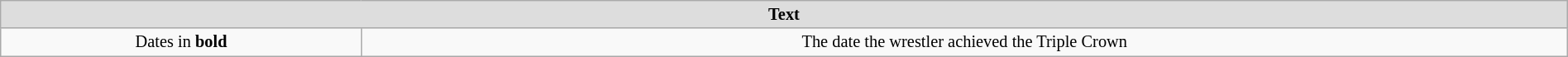<table class="wikitable" style="width:100%; font-size:85%; text-align:center;">
<tr>
<th style="background:#ddd;" colspan="2">Text</th>
</tr>
<tr>
<td>Dates in <strong>bold</strong></td>
<td>The date the wrestler achieved the Triple Crown</td>
</tr>
</table>
